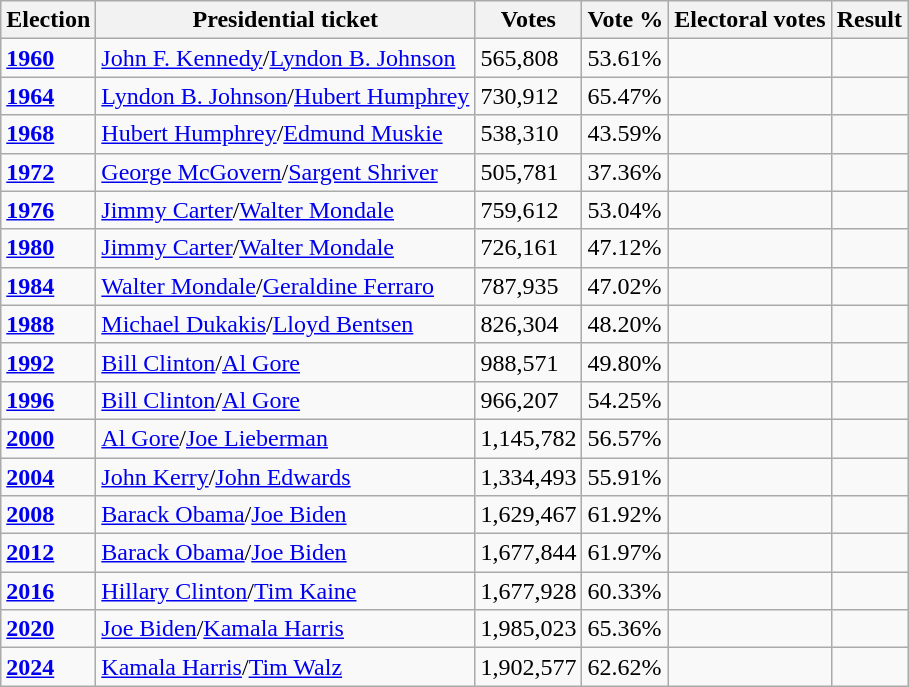<table class="wikitable">
<tr>
<th>Election</th>
<th>Presidential ticket</th>
<th>Votes</th>
<th>Vote %</th>
<th>Electoral votes</th>
<th>Result</th>
</tr>
<tr>
<td><strong><a href='#'>1960</a></strong></td>
<td><a href='#'>John F. Kennedy</a>/<a href='#'>Lyndon B. Johnson</a></td>
<td>565,808</td>
<td>53.61%</td>
<td></td>
<td></td>
</tr>
<tr>
<td><strong><a href='#'>1964</a></strong></td>
<td><a href='#'>Lyndon B. Johnson</a>/<a href='#'>Hubert Humphrey</a></td>
<td>730,912</td>
<td>65.47%</td>
<td></td>
<td></td>
</tr>
<tr>
<td><strong><a href='#'>1968</a></strong></td>
<td><a href='#'>Hubert Humphrey</a>/<a href='#'>Edmund Muskie</a></td>
<td>538,310</td>
<td>43.59%</td>
<td></td>
<td></td>
</tr>
<tr>
<td><strong><a href='#'>1972</a></strong></td>
<td><a href='#'>George McGovern</a>/<a href='#'>Sargent Shriver</a></td>
<td>505,781</td>
<td>37.36%</td>
<td></td>
<td></td>
</tr>
<tr>
<td><strong><a href='#'>1976</a></strong></td>
<td><a href='#'>Jimmy Carter</a>/<a href='#'>Walter Mondale</a></td>
<td>759,612</td>
<td>53.04%</td>
<td></td>
<td></td>
</tr>
<tr>
<td><strong><a href='#'>1980</a></strong></td>
<td><a href='#'>Jimmy Carter</a>/<a href='#'>Walter Mondale</a></td>
<td>726,161</td>
<td>47.12%</td>
<td></td>
<td></td>
</tr>
<tr>
<td><strong><a href='#'>1984</a></strong></td>
<td><a href='#'>Walter Mondale</a>/<a href='#'>Geraldine Ferraro</a></td>
<td>787,935</td>
<td>47.02%</td>
<td></td>
<td></td>
</tr>
<tr>
<td><strong><a href='#'>1988</a></strong></td>
<td><a href='#'>Michael Dukakis</a>/<a href='#'>Lloyd Bentsen</a></td>
<td>826,304</td>
<td>48.20%</td>
<td></td>
<td></td>
</tr>
<tr>
<td><strong><a href='#'>1992</a></strong></td>
<td><a href='#'>Bill Clinton</a>/<a href='#'>Al Gore</a></td>
<td>988,571</td>
<td>49.80%</td>
<td></td>
<td></td>
</tr>
<tr>
<td><strong><a href='#'>1996</a></strong></td>
<td><a href='#'>Bill Clinton</a>/<a href='#'>Al Gore</a></td>
<td>966,207</td>
<td>54.25%</td>
<td></td>
<td></td>
</tr>
<tr>
<td><strong><a href='#'>2000</a></strong></td>
<td><a href='#'>Al Gore</a>/<a href='#'>Joe Lieberman</a></td>
<td>1,145,782</td>
<td>56.57%</td>
<td></td>
<td></td>
</tr>
<tr>
<td><strong><a href='#'>2004</a></strong></td>
<td><a href='#'>John Kerry</a>/<a href='#'>John Edwards</a></td>
<td>1,334,493</td>
<td>55.91%</td>
<td></td>
<td></td>
</tr>
<tr>
<td><strong><a href='#'>2008</a></strong></td>
<td><a href='#'>Barack Obama</a>/<a href='#'>Joe Biden</a></td>
<td>1,629,467</td>
<td>61.92%</td>
<td></td>
<td></td>
</tr>
<tr>
<td><strong><a href='#'>2012</a></strong></td>
<td><a href='#'>Barack Obama</a>/<a href='#'>Joe Biden</a></td>
<td>1,677,844</td>
<td>61.97%</td>
<td></td>
<td></td>
</tr>
<tr>
<td><strong><a href='#'>2016</a></strong></td>
<td><a href='#'>Hillary Clinton</a>/<a href='#'>Tim Kaine</a></td>
<td>1,677,928</td>
<td>60.33%</td>
<td></td>
<td></td>
</tr>
<tr>
<td><strong><a href='#'>2020</a></strong></td>
<td><a href='#'>Joe Biden</a>/<a href='#'>Kamala Harris</a></td>
<td>1,985,023</td>
<td>65.36%</td>
<td></td>
<td></td>
</tr>
<tr>
<td><strong><a href='#'>2024</a></strong></td>
<td><a href='#'>Kamala Harris</a>/<a href='#'>Tim Walz</a></td>
<td>1,902,577</td>
<td>62.62%</td>
<td></td>
<td></td>
</tr>
</table>
